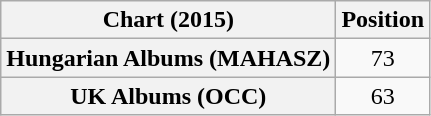<table class="wikitable sortable plainrowheaders" style="text-align:center">
<tr>
<th scope="col">Chart (2015)</th>
<th scope="col">Position</th>
</tr>
<tr>
<th scope="row">Hungarian Albums (MAHASZ)</th>
<td>73</td>
</tr>
<tr>
<th scope="row">UK Albums (OCC)</th>
<td>63</td>
</tr>
</table>
